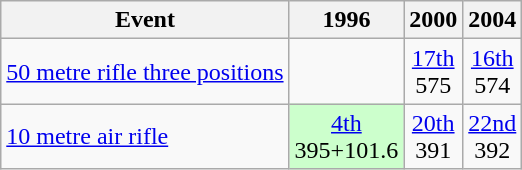<table class="wikitable" style="text-align: center">
<tr>
<th>Event</th>
<th>1996</th>
<th>2000</th>
<th>2004</th>
</tr>
<tr>
<td align=left><a href='#'>50 metre rifle three positions</a></td>
<td></td>
<td><a href='#'>17th</a><br>575</td>
<td><a href='#'>16th</a><br>574</td>
</tr>
<tr>
<td align=left><a href='#'>10 metre air rifle</a></td>
<td style="background: #ccffcc"><a href='#'>4th</a><br>395+101.6</td>
<td><a href='#'>20th</a><br>391</td>
<td><a href='#'>22nd</a><br>392</td>
</tr>
</table>
